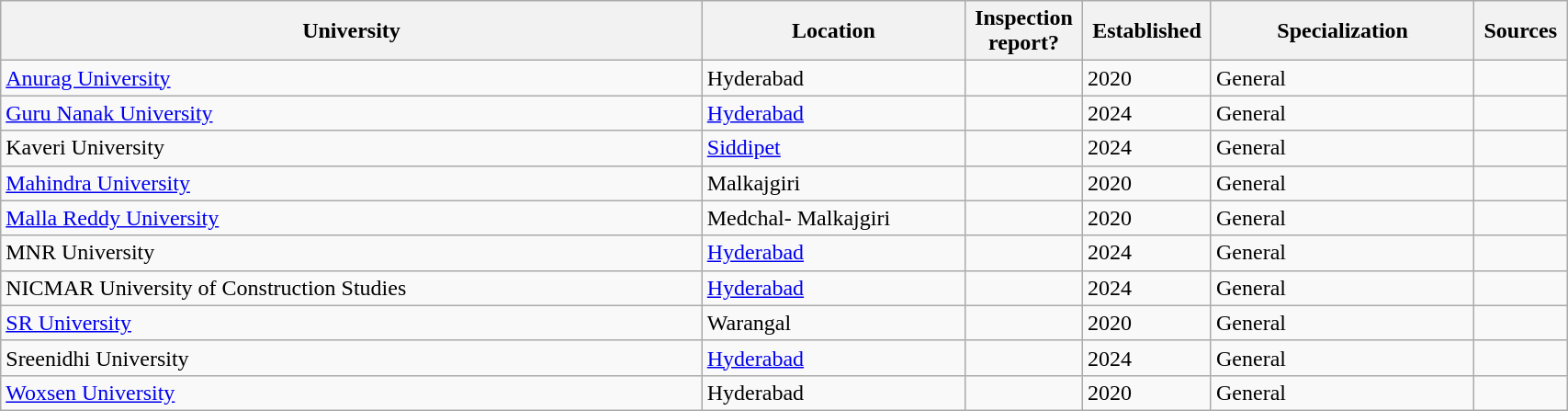<table class="wikitable sortable collapsible plainrowheaders" border="1" style="text-align:left; width:90%">
<tr>
<th scope="col" style="width: 40%;">University</th>
<th scope="col" style="width: 15%;">Location</th>
<th scope="col" style="width: 5%;">Inspection report?</th>
<th scope="col" style="width: 5%;">Established</th>
<th scope="col" style="width: 15%;">Specialization</th>
<th scope="col" style="width: 5%;" class="unsortable">Sources</th>
</tr>
<tr>
<td><a href='#'>Anurag University</a></td>
<td>Hyderabad</td>
<td></td>
<td>2020</td>
<td>General</td>
<td></td>
</tr>
<tr>
<td><a href='#'>Guru Nanak University</a></td>
<td><a href='#'>Hyderabad</a></td>
<td></td>
<td>2024</td>
<td>General</td>
<td></td>
</tr>
<tr>
<td>Kaveri University</td>
<td><a href='#'>Siddipet</a></td>
<td></td>
<td>2024</td>
<td>General</td>
<td></td>
</tr>
<tr>
<td><a href='#'>Mahindra University</a></td>
<td>Malkajgiri</td>
<td></td>
<td>2020</td>
<td>General</td>
<td></td>
</tr>
<tr>
<td><a href='#'>Malla Reddy University</a></td>
<td>Medchal- Malkajgiri</td>
<td></td>
<td>2020</td>
<td>General</td>
<td></td>
</tr>
<tr>
<td>MNR University</td>
<td><a href='#'>Hyderabad</a></td>
<td></td>
<td>2024</td>
<td>General</td>
<td></td>
</tr>
<tr>
<td>NICMAR University of Construction Studies</td>
<td><a href='#'>Hyderabad</a></td>
<td></td>
<td>2024</td>
<td>General</td>
<td></td>
</tr>
<tr>
<td><a href='#'>SR University</a></td>
<td>Warangal</td>
<td></td>
<td>2020</td>
<td>General</td>
<td></td>
</tr>
<tr>
<td>Sreenidhi University</td>
<td><a href='#'>Hyderabad</a></td>
<td></td>
<td>2024</td>
<td>General</td>
<td></td>
</tr>
<tr>
<td><a href='#'>Woxsen University</a></td>
<td>Hyderabad</td>
<td></td>
<td>2020</td>
<td>General</td>
<td></td>
</tr>
</table>
